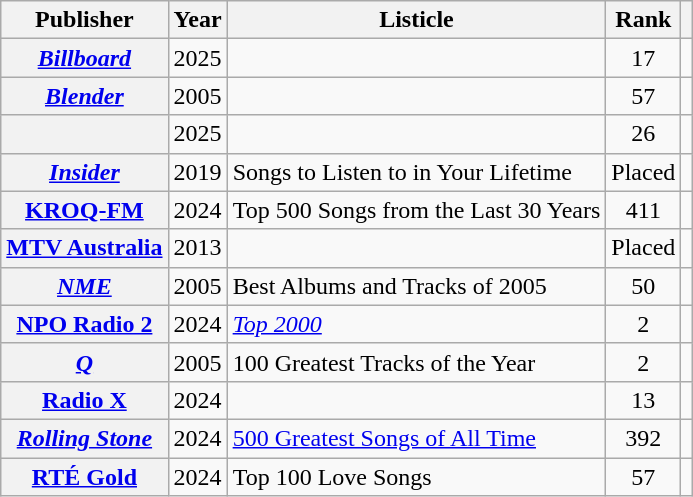<table class="wikitable sortable plainrowheaders" style="text-align:center">
<tr>
<th scope="col">Publisher</th>
<th scope="col">Year</th>
<th scope="col">Listicle</th>
<th scope="col">Rank</th>
<th scope="col" class="unsortable"></th>
</tr>
<tr>
<th scope="row"><em><a href='#'>Billboard</a></em></th>
<td>2025</td>
<td style="text-align:left;"></td>
<td>17</td>
<td></td>
</tr>
<tr>
<th scope="row"><em><a href='#'>Blender</a></em></th>
<td>2005</td>
<td style="text-align:left;"></td>
<td>57</td>
<td></td>
</tr>
<tr>
<th scope="row"></th>
<td>2025</td>
<td style="text-align:left;"></td>
<td>26</td>
<td></td>
</tr>
<tr>
<th scope="row"><em><a href='#'>Insider</a></em></th>
<td>2019</td>
<td style="text-align:left;">Songs to Listen to in Your Lifetime</td>
<td>Placed</td>
<td></td>
</tr>
<tr>
<th scope="row"><a href='#'>KROQ-FM</a></th>
<td>2024</td>
<td style="text-align:left;">Top 500 Songs from the Last 30 Years</td>
<td>411</td>
<td></td>
</tr>
<tr>
<th scope="row"><a href='#'>MTV Australia</a></th>
<td>2013</td>
<td style="text-align:left;"></td>
<td>Placed</td>
<td></td>
</tr>
<tr>
<th scope="row"><em><a href='#'>NME</a></em></th>
<td>2005</td>
<td style="text-align:left;">Best Albums and Tracks of 2005</td>
<td>50</td>
<td></td>
</tr>
<tr>
<th scope="row"><a href='#'>NPO Radio 2</a></th>
<td>2024</td>
<td style="text-align:left;"><em><a href='#'>Top 2000</a></em></td>
<td>2</td>
<td></td>
</tr>
<tr>
<th scope="row"><em><a href='#'>Q</a></em></th>
<td>2005</td>
<td style="text-align:left;">100 Greatest Tracks of the Year</td>
<td>2</td>
<td></td>
</tr>
<tr>
<th scope="row"><a href='#'>Radio X</a></th>
<td>2024</td>
<td style="text-align:left;"></td>
<td>13</td>
<td></td>
</tr>
<tr>
<th scope="row"><em><a href='#'>Rolling Stone</a></em></th>
<td>2024</td>
<td style="text-align:left;"><a href='#'>500 Greatest Songs of All Time</a></td>
<td>392</td>
<td></td>
</tr>
<tr>
<th scope="row"><a href='#'>RTÉ Gold</a></th>
<td>2024</td>
<td style="text-align:left;">Top 100 Love Songs</td>
<td>57</td>
<td></td>
</tr>
</table>
